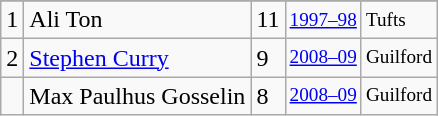<table class="wikitable">
<tr>
</tr>
<tr>
<td>1</td>
<td>Ali Ton</td>
<td>11</td>
<td style="font-size:80%;"><a href='#'>1997–98</a></td>
<td style="font-size:80%;">Tufts</td>
</tr>
<tr>
<td>2</td>
<td><a href='#'>Stephen Curry</a></td>
<td>9</td>
<td style="font-size:80%;"><a href='#'>2008–09</a></td>
<td style="font-size:80%;">Guilford</td>
</tr>
<tr>
<td></td>
<td>Max Paulhus Gosselin</td>
<td>8</td>
<td style="font-size:80%;"><a href='#'>2008–09</a></td>
<td style="font-size:80%;">Guilford</td>
</tr>
</table>
